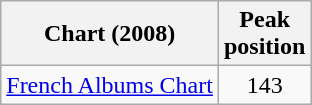<table class="wikitable">
<tr>
<th>Chart (2008)</th>
<th>Peak<br>position</th>
</tr>
<tr>
<td><a href='#'>French Albums Chart</a></td>
<td style="text-align:center;">143</td>
</tr>
</table>
